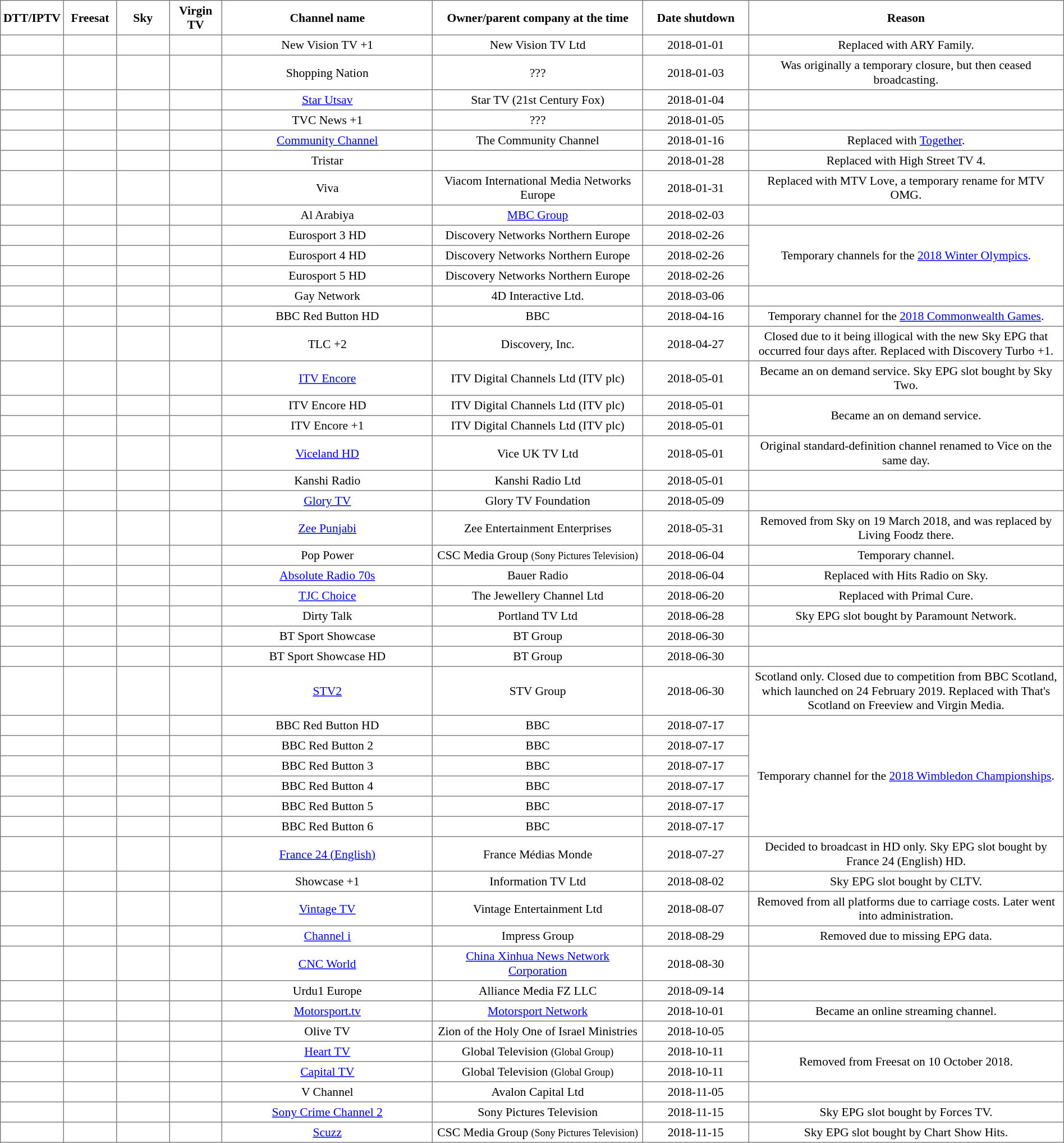<table class="toccolors sortable" border="1" cellpadding="3" style="border-collapse:collapse; font-size: 90%; text-align:center" width="100%">
<tr>
<th width="5%">DTT/IPTV</th>
<th width="5%">Freesat</th>
<th width="5%">Sky</th>
<th width="5%">Virgin TV</th>
<th width="20%">Channel name</th>
<th width="20%">Owner/parent company at the time</th>
<th width="10%">Date shutdown </th>
<th width="30%">Reason</th>
</tr>
<tr>
<td></td>
<td></td>
<td></td>
<td></td>
<td>New Vision TV +1</td>
<td>New Vision TV Ltd</td>
<td>2018-01-01</td>
<td>Replaced with ARY Family.</td>
</tr>
<tr>
<td></td>
<td></td>
<td></td>
<td></td>
<td>Shopping Nation</td>
<td>???</td>
<td>2018-01-03</td>
<td>Was originally a temporary closure, but then ceased broadcasting.</td>
</tr>
<tr>
<td></td>
<td></td>
<td></td>
<td></td>
<td><a href='#'>Star Utsav</a></td>
<td>Star TV (21st Century Fox)</td>
<td>2018-01-04</td>
<td></td>
</tr>
<tr>
<td></td>
<td></td>
<td></td>
<td></td>
<td>TVC News +1</td>
<td>???</td>
<td>2018-01-05</td>
<td></td>
</tr>
<tr>
<td></td>
<td></td>
<td></td>
<td></td>
<td><a href='#'>Community Channel</a></td>
<td>The Community Channel</td>
<td>2018-01-16</td>
<td>Replaced with <a href='#'>Together</a>.</td>
</tr>
<tr>
<td></td>
<td></td>
<td></td>
<td></td>
<td>Tristar</td>
<td></td>
<td>2018-01-28</td>
<td>Replaced with High Street TV 4.</td>
</tr>
<tr>
<td></td>
<td></td>
<td></td>
<td></td>
<td>Viva</td>
<td>Viacom International Media Networks Europe</td>
<td>2018-01-31</td>
<td>Replaced with MTV Love, a temporary rename for MTV OMG.</td>
</tr>
<tr>
<td></td>
<td></td>
<td></td>
<td></td>
<td>Al Arabiya</td>
<td><a href='#'>MBC Group</a></td>
<td>2018-02-03</td>
<td></td>
</tr>
<tr>
<td></td>
<td></td>
<td></td>
<td></td>
<td>Eurosport 3 HD</td>
<td>Discovery Networks Northern Europe</td>
<td>2018-02-26</td>
<td rowspan="3">Temporary channels for the <a href='#'>2018 Winter Olympics</a>.</td>
</tr>
<tr>
<td></td>
<td></td>
<td></td>
<td></td>
<td>Eurosport 4 HD</td>
<td>Discovery Networks Northern Europe</td>
<td>2018-02-26</td>
</tr>
<tr>
<td></td>
<td></td>
<td></td>
<td></td>
<td>Eurosport 5 HD</td>
<td>Discovery Networks Northern Europe</td>
<td>2018-02-26</td>
</tr>
<tr>
<td></td>
<td></td>
<td></td>
<td></td>
<td>Gay Network</td>
<td>4D Interactive Ltd.</td>
<td>2018-03-06</td>
<td></td>
</tr>
<tr>
<td></td>
<td></td>
<td></td>
<td></td>
<td>BBC Red Button HD</td>
<td>BBC</td>
<td>2018-04-16</td>
<td>Temporary channel for the <a href='#'>2018 Commonwealth Games</a>.</td>
</tr>
<tr>
<td></td>
<td></td>
<td></td>
<td></td>
<td>TLC +2</td>
<td>Discovery, Inc.</td>
<td>2018-04-27</td>
<td>Closed due to it being illogical with the new Sky EPG that occurred four days after. Replaced with Discovery Turbo +1.</td>
</tr>
<tr>
<td></td>
<td></td>
<td></td>
<td></td>
<td><a href='#'>ITV Encore</a></td>
<td>ITV Digital Channels Ltd (ITV plc)</td>
<td>2018-05-01</td>
<td>Became an on demand service. Sky EPG slot bought by Sky Two.</td>
</tr>
<tr>
<td></td>
<td></td>
<td></td>
<td></td>
<td>ITV Encore HD</td>
<td>ITV Digital Channels Ltd (ITV plc)</td>
<td>2018-05-01</td>
<td rowspan="2">Became an on demand service.</td>
</tr>
<tr>
<td></td>
<td></td>
<td></td>
<td></td>
<td>ITV Encore +1</td>
<td>ITV Digital Channels Ltd (ITV plc)</td>
<td>2018-05-01</td>
</tr>
<tr>
<td></td>
<td></td>
<td></td>
<td></td>
<td><a href='#'>Viceland HD</a></td>
<td>Vice UK TV Ltd</td>
<td>2018-05-01</td>
<td>Original standard-definition channel renamed to Vice on the same day.</td>
</tr>
<tr>
<td></td>
<td></td>
<td></td>
<td></td>
<td>Kanshi Radio</td>
<td>Kanshi Radio Ltd</td>
<td>2018-05-01</td>
<td></td>
</tr>
<tr>
<td></td>
<td></td>
<td></td>
<td></td>
<td><a href='#'>Glory TV</a></td>
<td>Glory TV Foundation</td>
<td>2018-05-09</td>
<td></td>
</tr>
<tr>
<td></td>
<td></td>
<td></td>
<td></td>
<td><a href='#'>Zee Punjabi</a></td>
<td>Zee Entertainment Enterprises</td>
<td>2018-05-31</td>
<td>Removed from Sky on 19 March 2018, and was replaced by Living Foodz there.</td>
</tr>
<tr>
<td></td>
<td></td>
<td></td>
<td></td>
<td>Pop Power</td>
<td>CSC Media Group <small>(Sony Pictures Television)</small></td>
<td>2018-06-04</td>
<td>Temporary channel.</td>
</tr>
<tr>
<td></td>
<td></td>
<td></td>
<td></td>
<td><a href='#'>Absolute Radio 70s</a></td>
<td>Bauer Radio</td>
<td>2018-06-04</td>
<td>Replaced with Hits Radio on Sky.</td>
</tr>
<tr>
<td></td>
<td></td>
<td></td>
<td></td>
<td><a href='#'>TJC Choice</a></td>
<td>The Jewellery Channel Ltd</td>
<td>2018-06-20</td>
<td>Replaced with Primal Cure.</td>
</tr>
<tr>
<td></td>
<td></td>
<td></td>
<td></td>
<td>Dirty Talk</td>
<td>Portland TV Ltd</td>
<td>2018-06-28</td>
<td>Sky EPG slot bought by Paramount Network.</td>
</tr>
<tr>
<td></td>
<td></td>
<td></td>
<td></td>
<td>BT Sport Showcase</td>
<td>BT Group</td>
<td>2018-06-30</td>
<td></td>
</tr>
<tr>
<td></td>
<td></td>
<td></td>
<td></td>
<td>BT Sport Showcase HD</td>
<td>BT Group</td>
<td>2018-06-30</td>
<td></td>
</tr>
<tr>
<td></td>
<td></td>
<td></td>
<td></td>
<td><a href='#'>STV2</a></td>
<td>STV Group</td>
<td>2018-06-30</td>
<td>Scotland only. Closed due to competition from BBC Scotland, which launched on 24 February 2019. Replaced with That's Scotland on Freeview and Virgin Media.</td>
</tr>
<tr>
<td></td>
<td></td>
<td></td>
<td></td>
<td>BBC Red Button HD</td>
<td>BBC</td>
<td>2018-07-17</td>
<td rowspan="6">Temporary channel for the <a href='#'>2018 Wimbledon Championships</a>.</td>
</tr>
<tr>
<td></td>
<td></td>
<td></td>
<td></td>
<td>BBC Red Button 2</td>
<td>BBC</td>
<td>2018-07-17</td>
</tr>
<tr>
<td></td>
<td></td>
<td></td>
<td></td>
<td>BBC Red Button 3</td>
<td>BBC</td>
<td>2018-07-17</td>
</tr>
<tr>
<td></td>
<td></td>
<td></td>
<td></td>
<td>BBC Red Button 4</td>
<td>BBC</td>
<td>2018-07-17</td>
</tr>
<tr>
<td></td>
<td></td>
<td></td>
<td></td>
<td>BBC Red Button 5</td>
<td>BBC</td>
<td>2018-07-17</td>
</tr>
<tr>
<td></td>
<td></td>
<td></td>
<td></td>
<td>BBC Red Button 6</td>
<td>BBC</td>
<td>2018-07-17</td>
</tr>
<tr>
<td></td>
<td></td>
<td></td>
<td></td>
<td><a href='#'>France 24 (English)</a></td>
<td>France Médias Monde</td>
<td>2018-07-27</td>
<td>Decided to broadcast in HD only. Sky EPG slot bought by France 24 (English) HD.</td>
</tr>
<tr>
<td></td>
<td></td>
<td></td>
<td></td>
<td>Showcase +1</td>
<td>Information TV Ltd</td>
<td>2018-08-02</td>
<td>Sky EPG slot bought by CLTV.</td>
</tr>
<tr>
<td></td>
<td></td>
<td></td>
<td></td>
<td><a href='#'>Vintage TV</a></td>
<td>Vintage Entertainment Ltd</td>
<td>2018-08-07</td>
<td>Removed from all platforms due to carriage costs. Later went into administration.</td>
</tr>
<tr>
<td></td>
<td></td>
<td></td>
<td></td>
<td><a href='#'>Channel i</a></td>
<td>Impress Group</td>
<td>2018-08-29</td>
<td>Removed due to missing EPG data.</td>
</tr>
<tr>
<td></td>
<td></td>
<td></td>
<td></td>
<td><a href='#'>CNC World</a></td>
<td><a href='#'>China Xinhua News Network Corporation</a></td>
<td>2018-08-30</td>
<td></td>
</tr>
<tr>
<td></td>
<td></td>
<td></td>
<td></td>
<td>Urdu1 Europe</td>
<td>Alliance Media FZ LLC</td>
<td>2018-09-14</td>
<td></td>
</tr>
<tr>
<td></td>
<td></td>
<td></td>
<td></td>
<td><a href='#'>Motorsport.tv</a></td>
<td><a href='#'>Motorsport Network</a></td>
<td>2018-10-01</td>
<td>Became an online streaming channel.</td>
</tr>
<tr>
<td></td>
<td></td>
<td></td>
<td></td>
<td>Olive TV</td>
<td>Zion of the Holy One of Israel Ministries</td>
<td>2018-10-05</td>
<td></td>
</tr>
<tr>
<td></td>
<td></td>
<td></td>
<td></td>
<td><a href='#'>Heart TV</a></td>
<td>Global Television <small>(Global Group)</small></td>
<td>2018-10-11</td>
<td rowspan="2">Removed from Freesat on 10 October 2018.</td>
</tr>
<tr>
<td></td>
<td></td>
<td></td>
<td></td>
<td><a href='#'>Capital TV</a></td>
<td>Global Television <small>(Global Group)</small></td>
<td>2018-10-11</td>
</tr>
<tr>
<td></td>
<td></td>
<td></td>
<td></td>
<td>V Channel</td>
<td>Avalon Capital Ltd</td>
<td>2018-11-05</td>
<td></td>
</tr>
<tr>
<td></td>
<td></td>
<td></td>
<td></td>
<td><a href='#'>Sony Crime Channel 2</a></td>
<td>Sony Pictures Television</td>
<td>2018-11-15</td>
<td>Sky EPG slot bought by Forces TV.</td>
</tr>
<tr>
<td></td>
<td></td>
<td></td>
<td></td>
<td><a href='#'>Scuzz</a></td>
<td>CSC Media Group <small>(Sony Pictures Television)</small></td>
<td>2018-11-15</td>
<td>Sky EPG slot bought by Chart Show Hits.</td>
</tr>
</table>
